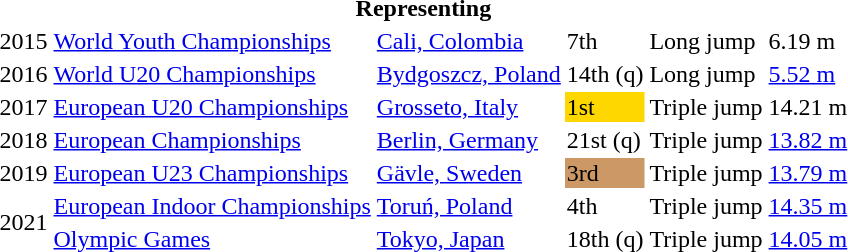<table>
<tr>
<th colspan="6">Representing </th>
</tr>
<tr>
<td>2015</td>
<td><a href='#'>World Youth Championships</a></td>
<td><a href='#'>Cali, Colombia</a></td>
<td>7th</td>
<td>Long jump</td>
<td>6.19 m</td>
</tr>
<tr>
<td>2016</td>
<td><a href='#'>World U20 Championships</a></td>
<td><a href='#'>Bydgoszcz, Poland</a></td>
<td>14th (q)</td>
<td>Long jump</td>
<td><a href='#'>5.52 m</a></td>
</tr>
<tr>
<td>2017</td>
<td><a href='#'>European U20 Championships</a></td>
<td><a href='#'>Grosseto, Italy</a></td>
<td bgcolor=gold>1st</td>
<td>Triple jump</td>
<td>14.21 m</td>
</tr>
<tr>
<td>2018</td>
<td><a href='#'>European Championships</a></td>
<td><a href='#'>Berlin, Germany</a></td>
<td>21st (q)</td>
<td>Triple jump</td>
<td><a href='#'>13.82 m</a></td>
</tr>
<tr>
<td>2019</td>
<td><a href='#'>European U23 Championships</a></td>
<td><a href='#'>Gävle, Sweden</a></td>
<td bgcolor=cc9966>3rd</td>
<td>Triple jump</td>
<td><a href='#'>13.79 m</a></td>
</tr>
<tr>
<td rowspan=2>2021</td>
<td><a href='#'>European Indoor Championships</a></td>
<td><a href='#'>Toruń, Poland</a></td>
<td>4th</td>
<td>Triple jump</td>
<td><a href='#'>14.35 m</a></td>
</tr>
<tr>
<td><a href='#'>Olympic Games</a></td>
<td><a href='#'>Tokyo, Japan</a></td>
<td>18th (q)</td>
<td>Triple jump</td>
<td><a href='#'>14.05 m</a></td>
</tr>
</table>
